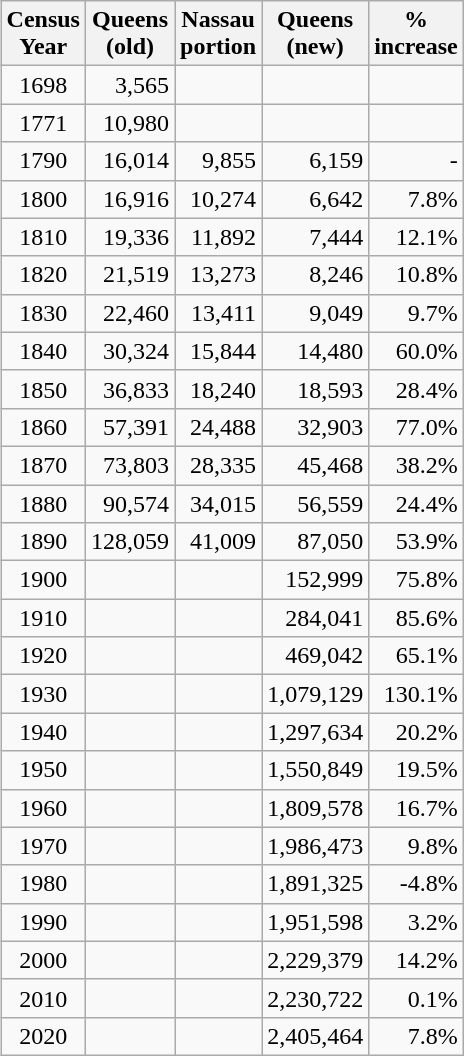<table class="wikitable sortable" style="text-align:right" align=right>
<tr>
<th>Census<br>Year<br></th>
<th>Queens<br>(old)<br></th>
<th>Nassau<br>portion<br></th>
<th>Queens<br>(new)<br></th>
<th>%<br>increase<br></th>
</tr>
<tr>
<td align=center>1698</td>
<td>3,565</td>
<td></td>
<td></td>
<td></td>
</tr>
<tr>
<td align=center>1771</td>
<td>10,980</td>
<td></td>
<td></td>
<td></td>
</tr>
<tr>
<td align=center>1790</td>
<td>16,014</td>
<td>9,855</td>
<td>6,159</td>
<td>-</td>
</tr>
<tr>
<td align=center>1800</td>
<td>16,916</td>
<td>10,274</td>
<td>6,642</td>
<td>7.8%</td>
</tr>
<tr>
<td align=center>1810</td>
<td>19,336</td>
<td>11,892</td>
<td>7,444</td>
<td>12.1%</td>
</tr>
<tr>
<td align=center>1820</td>
<td>21,519</td>
<td>13,273</td>
<td>8,246</td>
<td>10.8%</td>
</tr>
<tr>
<td align=center>1830</td>
<td>22,460</td>
<td>13,411</td>
<td>9,049</td>
<td>9.7%</td>
</tr>
<tr>
<td align=center>1840</td>
<td>30,324</td>
<td>15,844</td>
<td>14,480</td>
<td>60.0%</td>
</tr>
<tr>
<td align=center>1850</td>
<td>36,833</td>
<td>18,240</td>
<td>18,593</td>
<td>28.4%</td>
</tr>
<tr>
<td align=center>1860</td>
<td>57,391</td>
<td>24,488</td>
<td>32,903</td>
<td>77.0%</td>
</tr>
<tr>
<td align=center>1870</td>
<td>73,803</td>
<td>28,335</td>
<td>45,468</td>
<td>38.2%</td>
</tr>
<tr>
<td align=center>1880</td>
<td>90,574</td>
<td>34,015</td>
<td>56,559</td>
<td>24.4%</td>
</tr>
<tr>
<td align=center>1890</td>
<td>128,059</td>
<td>41,009</td>
<td>87,050</td>
<td>53.9%</td>
</tr>
<tr>
<td align=center>1900</td>
<td></td>
<td></td>
<td>152,999</td>
<td>75.8%</td>
</tr>
<tr>
<td align=center>1910</td>
<td></td>
<td></td>
<td>284,041</td>
<td>85.6%</td>
</tr>
<tr>
<td align=center>1920</td>
<td></td>
<td></td>
<td>469,042</td>
<td>65.1%</td>
</tr>
<tr>
<td align=center>1930</td>
<td></td>
<td></td>
<td>1,079,129</td>
<td>130.1%</td>
</tr>
<tr>
<td align=center>1940</td>
<td></td>
<td></td>
<td>1,297,634</td>
<td>20.2%</td>
</tr>
<tr>
<td align=center>1950</td>
<td></td>
<td></td>
<td>1,550,849</td>
<td>19.5%</td>
</tr>
<tr>
<td align=center>1960</td>
<td></td>
<td></td>
<td>1,809,578</td>
<td>16.7%</td>
</tr>
<tr>
<td align=center>1970</td>
<td></td>
<td></td>
<td>1,986,473</td>
<td>9.8%</td>
</tr>
<tr>
<td align=center>1980</td>
<td></td>
<td></td>
<td>1,891,325</td>
<td>-4.8%</td>
</tr>
<tr>
<td align=center>1990</td>
<td></td>
<td></td>
<td>1,951,598</td>
<td>3.2%</td>
</tr>
<tr>
<td align=center>2000</td>
<td></td>
<td></td>
<td>2,229,379</td>
<td>14.2%</td>
</tr>
<tr>
<td align=center>2010</td>
<td></td>
<td></td>
<td>2,230,722</td>
<td>0.1%</td>
</tr>
<tr>
<td align=center>2020</td>
<td></td>
<td></td>
<td>2,405,464</td>
<td>7.8%</td>
</tr>
</table>
